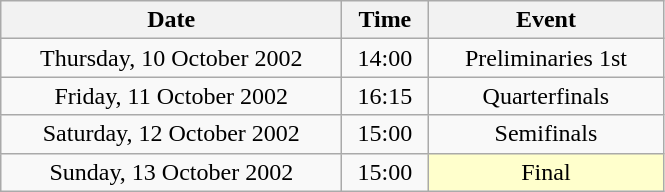<table class = "wikitable" style="text-align:center;">
<tr>
<th width=220>Date</th>
<th width=50>Time</th>
<th width=150>Event</th>
</tr>
<tr>
<td>Thursday, 10 October 2002</td>
<td>14:00</td>
<td>Preliminaries 1st</td>
</tr>
<tr>
<td>Friday, 11 October 2002</td>
<td>16:15</td>
<td>Quarterfinals</td>
</tr>
<tr>
<td>Saturday, 12 October 2002</td>
<td>15:00</td>
<td>Semifinals</td>
</tr>
<tr>
<td>Sunday, 13 October 2002</td>
<td>15:00</td>
<td bgcolor=ffffcc>Final</td>
</tr>
</table>
